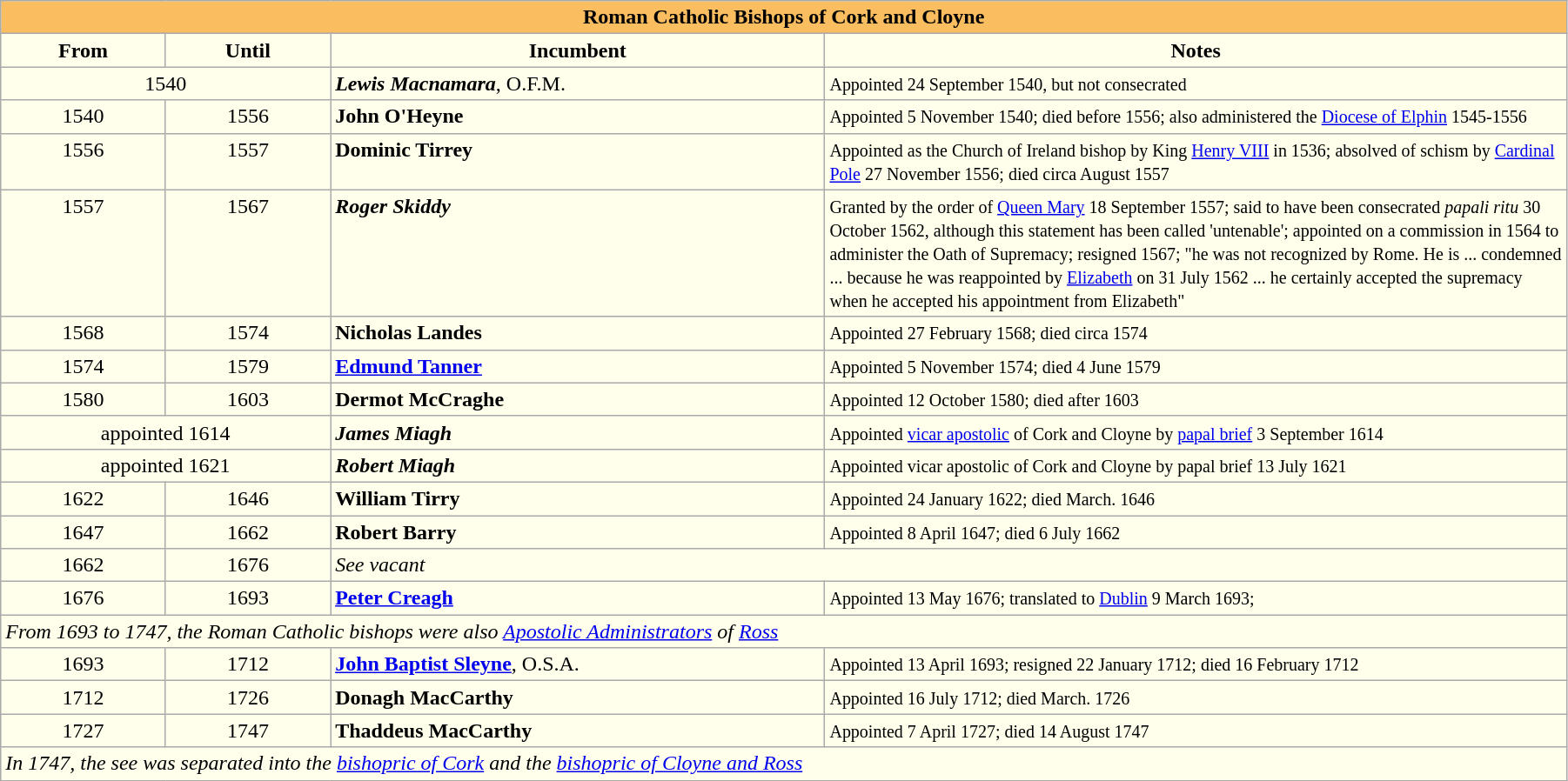<table class="wikitable" style="width:95%; border:1">
<tr>
<th style="background-color:#FABE60" colspan="4">Roman Catholic Bishops of Cork and Cloyne</th>
</tr>
<tr align=center>
<th style="background-color:#ffffec" width="10%">From</th>
<th style="background-color:#ffffec" width="10%">Until</th>
<th style="background-color:#ffffec" width="30%">Incumbent</th>
<th style="background-color:#ffffec" width="45%">Notes</th>
</tr>
<tr valign=top bgcolor="#ffffec">
<td colspan=2 align=center>1540</td>
<td><strong><em>Lewis Macnamara</em></strong>, O.F.M.</td>
<td><small>Appointed 24 September 1540, but not consecrated</small></td>
</tr>
<tr valign=top bgcolor="#ffffec">
<td align=center>1540</td>
<td align=center>1556</td>
<td><strong>John O'Heyne</strong></td>
<td><small>Appointed 5 November 1540; died before 1556; also administered the <a href='#'>Diocese of Elphin</a> 1545-1556</small></td>
</tr>
<tr valign=top bgcolor="#ffffec">
<td align=center>1556</td>
<td align=center>1557</td>
<td><strong>Dominic Tirrey</strong> </td>
<td><small>Appointed as the Church of Ireland bishop by King <a href='#'>Henry VIII</a> in 1536; absolved of schism by <a href='#'>Cardinal Pole</a> 27 November 1556; died circa August 1557</small></td>
</tr>
<tr valign=top bgcolor="#ffffec">
<td align=center>1557</td>
<td align=center>1567</td>
<td><strong><em>Roger Skiddy</em></strong> </td>
<td><small>Granted by the order of <a href='#'>Queen Mary</a> 18 September 1557; said to have been consecrated <em>papali ritu</em> 30 October 1562, although this statement has been called 'untenable'; appointed on a commission in 1564 to administer the Oath of Supremacy; resigned 1567; "he was not recognized by Rome.  He is ... condemned ... because he was reappointed by <a href='#'>Elizabeth</a> on 31 July 1562 ... he certainly accepted the supremacy when he accepted his appointment from Elizabeth"</small></td>
</tr>
<tr valign=top bgcolor="#ffffec">
<td align=center>1568</td>
<td align=center>1574</td>
<td><strong>Nicholas Landes</strong></td>
<td><small>Appointed 27 February 1568; died circa 1574</small></td>
</tr>
<tr valign=top bgcolor="#ffffec">
<td align=center>1574</td>
<td align=center>1579</td>
<td><strong><a href='#'>Edmund Tanner</a></strong></td>
<td><small>Appointed 5 November 1574; died 4 June 1579</small></td>
</tr>
<tr valign=top bgcolor="#ffffec">
<td align=center>1580</td>
<td align=center>1603</td>
<td><strong>Dermot McCraghe</strong></td>
<td><small>Appointed 12 October 1580; died after 1603</small></td>
</tr>
<tr valign=top bgcolor="#ffffec">
<td colspan=2 align=center>appointed 1614</td>
<td><strong><em>James Miagh</em></strong></td>
<td><small>Appointed <a href='#'>vicar apostolic</a> of Cork and Cloyne by <a href='#'>papal brief</a> 3 September 1614</small></td>
</tr>
<tr valign=top bgcolor="#ffffec">
<td colspan=2 align=center>appointed 1621</td>
<td><strong><em>Robert Miagh</em></strong></td>
<td><small>Appointed vicar apostolic of Cork and Cloyne by papal brief 13 July 1621</small></td>
</tr>
<tr valign=top bgcolor="#ffffec">
<td align=center>1622</td>
<td align=center>1646</td>
<td><strong>William Tirry</strong></td>
<td><small>Appointed 24 January 1622; died March. 1646</small></td>
</tr>
<tr valign=top bgcolor="#ffffec">
<td align=center>1647</td>
<td align=center>1662</td>
<td><strong>Robert Barry</strong></td>
<td><small>Appointed 8 April 1647; died 6 July 1662</small></td>
</tr>
<tr valign=top bgcolor="#ffffec">
<td align=center>1662</td>
<td align=center>1676</td>
<td colspan=2><em>See vacant</em></td>
</tr>
<tr valign=top bgcolor="#ffffec">
<td align=center>1676</td>
<td align=center>1693</td>
<td><strong><a href='#'>Peter Creagh</a></strong></td>
<td><small>Appointed 13 May 1676; translated to <a href='#'>Dublin</a> 9 March 1693;</small></td>
</tr>
<tr valign=top bgcolor="#ffffec">
<td colspan=4><em>From 1693 to 1747, the Roman Catholic bishops were also <a href='#'>Apostolic Administrators</a> of <a href='#'>Ross</a></em></td>
</tr>
<tr valign=top bgcolor="#ffffec">
<td align=center>1693</td>
<td align=center>1712</td>
<td><strong><a href='#'>John Baptist Sleyne</a></strong>, O.S.A.</td>
<td><small>Appointed 13 April 1693; resigned 22 January 1712; died 16 February 1712</small></td>
</tr>
<tr valign=top bgcolor="#ffffec">
<td align=center>1712</td>
<td align=center>1726</td>
<td><strong>Donagh MacCarthy</strong></td>
<td><small>Appointed 16 July 1712; died March. 1726</small></td>
</tr>
<tr valign=top bgcolor="#ffffec">
<td align=center>1727</td>
<td align=center>1747</td>
<td><strong>Thaddeus MacCarthy</strong></td>
<td><small>Appointed 7 April 1727; died 14 August 1747</small></td>
</tr>
<tr valign=top bgcolor="#ffffec">
<td colspan=4><em>In 1747, the see was separated into the <a href='#'>bishopric of Cork</a> and the <a href='#'>bishopric of Cloyne and Ross</a></em></td>
</tr>
</table>
